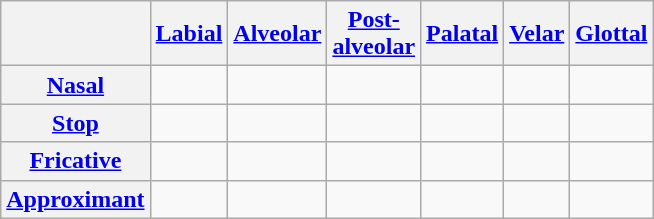<table class="wikitable" style="text-align: center;">
<tr>
<th></th>
<th><a href='#'>Labial</a></th>
<th><a href='#'>Alveolar</a></th>
<th><a href='#'>Post-<br>alveolar</a></th>
<th><a href='#'>Palatal</a></th>
<th><a href='#'>Velar</a></th>
<th><a href='#'>Glottal</a></th>
</tr>
<tr>
<th><a href='#'>Nasal</a></th>
<td></td>
<td></td>
<td></td>
<td></td>
<td></td>
<td></td>
</tr>
<tr>
<th><a href='#'>Stop</a></th>
<td></td>
<td> </td>
<td></td>
<td></td>
<td></td>
<td></td>
</tr>
<tr>
<th><a href='#'>Fricative</a></th>
<td></td>
<td></td>
<td></td>
<td></td>
<td></td>
<td></td>
</tr>
<tr>
<th><a href='#'>Approximant</a></th>
<td></td>
<td></td>
<td></td>
<td></td>
<td></td>
<td></td>
</tr>
</table>
